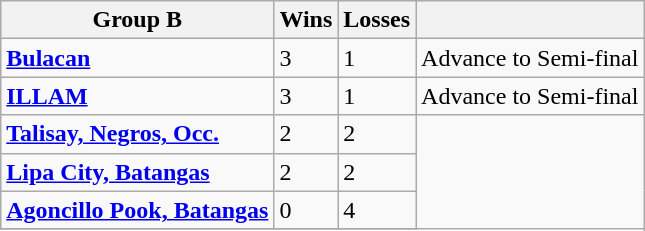<table class="wikitable">
<tr align=center>
<th>Group B</th>
<th>Wins</th>
<th>Losses</th>
<th></th>
</tr>
<tr>
<td><strong><a href='#'>Bulacan</a></strong></td>
<td>3</td>
<td>1</td>
<td>Advance to Semi-final</td>
</tr>
<tr>
<td><strong><a href='#'>ILLAM</a></strong></td>
<td>3</td>
<td>1</td>
<td>Advance to Semi-final</td>
</tr>
<tr>
<td><strong><a href='#'>Talisay, Negros, Occ.</a></strong></td>
<td>2</td>
<td>2</td>
</tr>
<tr>
<td><strong><a href='#'>Lipa City, Batangas</a></strong></td>
<td>2</td>
<td>2</td>
</tr>
<tr>
<td><strong><a href='#'>Agoncillo Pook, Batangas</a></strong></td>
<td>0</td>
<td>4</td>
</tr>
<tr>
</tr>
</table>
